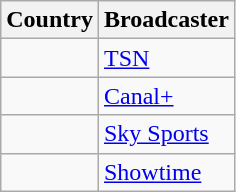<table class="wikitable">
<tr>
<th align=center>Country</th>
<th align=center>Broadcaster</th>
</tr>
<tr>
<td></td>
<td><a href='#'>TSN</a></td>
</tr>
<tr>
<td></td>
<td><a href='#'>Canal+</a></td>
</tr>
<tr>
<td></td>
<td><a href='#'>Sky Sports</a></td>
</tr>
<tr>
<td></td>
<td><a href='#'>Showtime</a></td>
</tr>
</table>
